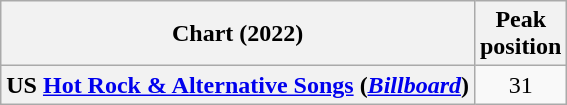<table class="wikitable plainrowheaders">
<tr>
<th scope="col">Chart (2022)</th>
<th scope="col">Peak<br>position</th>
</tr>
<tr>
<th scope="row">US <a href='#'>Hot Rock & Alternative Songs</a> (<em><a href='#'>Billboard</a></em>)</th>
<td align=center>31</td>
</tr>
</table>
